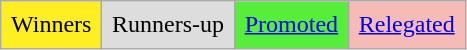<table class="wikitable">
<tr>
<td style="background-color:#fe2;padding:0.4em">Winners</td>
<td style="background-color:#ddd;padding:0.4em">Runners-up</td>
<td style="background-color:#56ee3a;padding:0.4em"><a href='#'>Promoted</a></td>
<td style="background-color:#f6bab7;padding:0.4em"><a href='#'>Relegated</a></td>
</tr>
</table>
